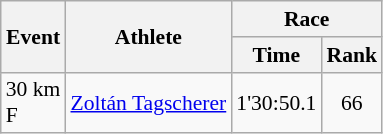<table class="wikitable" border="1" style="font-size:90%">
<tr>
<th rowspan=2>Event</th>
<th rowspan=2>Athlete</th>
<th colspan=2>Race</th>
</tr>
<tr>
<th>Time</th>
<th>Rank</th>
</tr>
<tr>
<td>30 km <br> F</td>
<td><a href='#'>Zoltán Tagscherer</a></td>
<td align=center>1'30:50.1</td>
<td align=center>66</td>
</tr>
</table>
